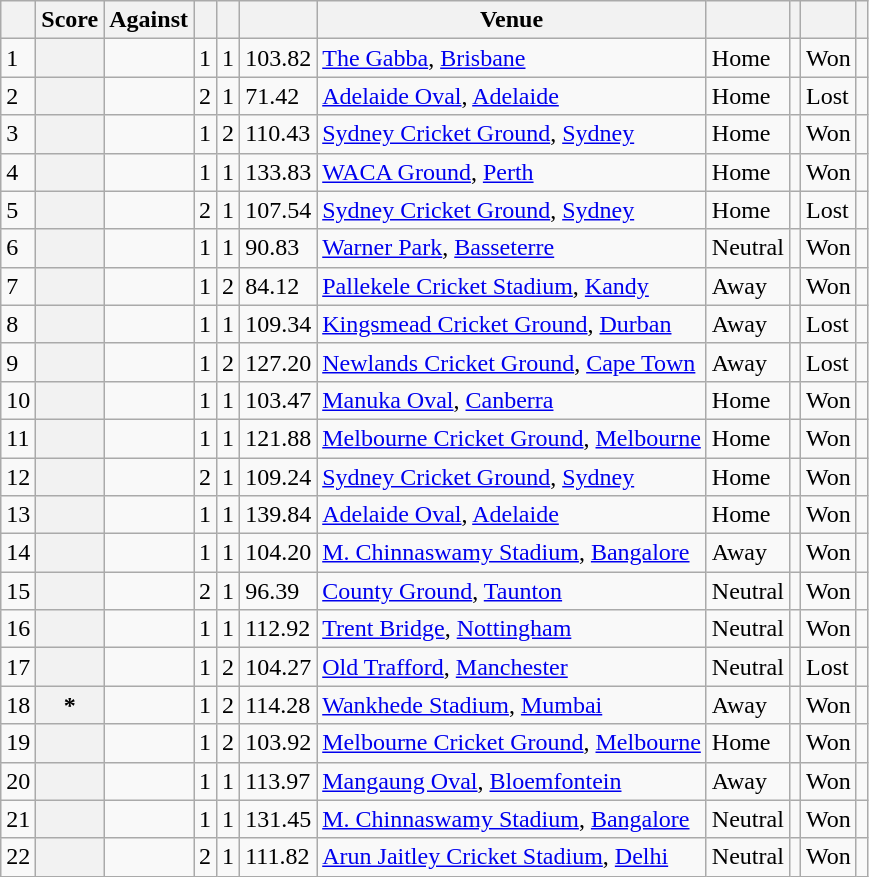<table class="wikitable plainrowheaders sortable">
<tr>
<th></th>
<th>Score</th>
<th>Against</th>
<th><a href='#'></a></th>
<th><a href='#'></a></th>
<th><a href='#'></a></th>
<th>Venue</th>
<th></th>
<th></th>
<th></th>
<th scope=col class="unsortable"></th>
</tr>
<tr>
<td>1</td>
<th scope=row> </th>
<td></td>
<td>1</td>
<td>1</td>
<td>103.82</td>
<td><a href='#'>The Gabba</a>, <a href='#'>Brisbane</a></td>
<td>Home</td>
<td></td>
<td>Won</td>
<td></td>
</tr>
<tr>
<td>2</td>
<th scope=row></th>
<td></td>
<td>2</td>
<td>1</td>
<td>71.42</td>
<td><a href='#'>Adelaide Oval</a>, <a href='#'>Adelaide</a></td>
<td>Home</td>
<td></td>
<td>Lost</td>
<td></td>
</tr>
<tr>
<td>3</td>
<th scope=row></th>
<td></td>
<td>1</td>
<td>2</td>
<td>110.43</td>
<td><a href='#'>Sydney Cricket Ground</a>, <a href='#'>Sydney</a></td>
<td>Home</td>
<td></td>
<td>Won</td>
<td></td>
</tr>
<tr>
<td>4</td>
<th scope=row> </th>
<td></td>
<td>1</td>
<td>1</td>
<td>133.83</td>
<td><a href='#'>WACA Ground</a>, <a href='#'>Perth</a></td>
<td>Home</td>
<td></td>
<td>Won</td>
<td></td>
</tr>
<tr>
<td>5</td>
<th scope=row></th>
<td></td>
<td>2</td>
<td>1</td>
<td>107.54</td>
<td><a href='#'>Sydney Cricket Ground</a>, <a href='#'>Sydney</a></td>
<td>Home</td>
<td></td>
<td>Lost</td>
<td></td>
</tr>
<tr>
<td>6</td>
<th scope=row> </th>
<td></td>
<td>1</td>
<td>1</td>
<td>90.83</td>
<td><a href='#'>Warner Park</a>, <a href='#'>Basseterre</a></td>
<td>Neutral</td>
<td></td>
<td>Won</td>
<td></td>
</tr>
<tr>
<td>7</td>
<th scope=row> </th>
<td></td>
<td>1</td>
<td>2</td>
<td>84.12</td>
<td><a href='#'>Pallekele Cricket Stadium</a>, <a href='#'>Kandy</a></td>
<td>Away</td>
<td></td>
<td>Won</td>
<td></td>
</tr>
<tr>
<td>8</td>
<th scope=row></th>
<td></td>
<td>1</td>
<td>1</td>
<td>109.34</td>
<td><a href='#'>Kingsmead Cricket Ground</a>, <a href='#'>Durban</a></td>
<td>Away</td>
<td></td>
<td>Lost</td>
<td></td>
</tr>
<tr>
<td>9</td>
<th scope=row> </th>
<td></td>
<td>1</td>
<td>2</td>
<td>127.20</td>
<td><a href='#'>Newlands Cricket Ground</a>, <a href='#'>Cape Town</a></td>
<td>Away</td>
<td></td>
<td>Lost</td>
<td></td>
</tr>
<tr>
<td>10</td>
<th scope=row> </th>
<td></td>
<td>1</td>
<td>1</td>
<td>103.47</td>
<td><a href='#'>Manuka Oval</a>, <a href='#'>Canberra</a></td>
<td>Home</td>
<td></td>
<td>Won</td>
<td></td>
</tr>
<tr>
<td>11</td>
<th scope=row> </th>
<td></td>
<td>1</td>
<td>1</td>
<td>121.88</td>
<td><a href='#'>Melbourne Cricket Ground</a>, <a href='#'>Melbourne</a></td>
<td>Home</td>
<td></td>
<td>Won</td>
<td></td>
</tr>
<tr>
<td>12</td>
<th scope=row> </th>
<td></td>
<td>2</td>
<td>1</td>
<td>109.24</td>
<td><a href='#'>Sydney Cricket Ground</a>, <a href='#'>Sydney</a></td>
<td>Home</td>
<td></td>
<td>Won</td>
<td></td>
</tr>
<tr>
<td>13</td>
<th scope=row> </th>
<td></td>
<td>1</td>
<td>1</td>
<td>139.84</td>
<td><a href='#'>Adelaide Oval</a>, <a href='#'>Adelaide</a></td>
<td>Home</td>
<td></td>
<td>Won</td>
<td></td>
</tr>
<tr>
<td>14</td>
<th scope=row> </th>
<td></td>
<td>1</td>
<td>1</td>
<td>104.20</td>
<td><a href='#'>M. Chinnaswamy Stadium</a>, <a href='#'>Bangalore</a></td>
<td>Away</td>
<td></td>
<td>Won</td>
<td></td>
</tr>
<tr>
<td>15</td>
<th scope=row> </th>
<td></td>
<td>2</td>
<td>1</td>
<td>96.39</td>
<td><a href='#'>County Ground</a>, <a href='#'>Taunton</a></td>
<td>Neutral</td>
<td></td>
<td>Won</td>
<td></td>
</tr>
<tr>
<td>16</td>
<th scope=row> </th>
<td></td>
<td>1</td>
<td>1</td>
<td>112.92</td>
<td><a href='#'>Trent Bridge</a>, <a href='#'>Nottingham</a></td>
<td>Neutral</td>
<td></td>
<td>Won</td>
<td></td>
</tr>
<tr>
<td>17</td>
<th scope=row></th>
<td></td>
<td>1</td>
<td>2</td>
<td>104.27</td>
<td><a href='#'>Old Trafford</a>, <a href='#'>Manchester</a></td>
<td>Neutral</td>
<td></td>
<td>Lost</td>
<td></td>
</tr>
<tr>
<td>18</td>
<th scope=row>* </th>
<td></td>
<td>1</td>
<td>2</td>
<td>114.28</td>
<td><a href='#'>Wankhede Stadium</a>, <a href='#'>Mumbai</a></td>
<td>Away</td>
<td></td>
<td>Won</td>
<td></td>
</tr>
<tr>
<td>19</td>
<th scope=row></th>
<td></td>
<td>1</td>
<td>2</td>
<td>103.92</td>
<td><a href='#'>Melbourne Cricket Ground</a>, <a href='#'>Melbourne</a></td>
<td>Home</td>
<td></td>
<td>Won</td>
<td></td>
</tr>
<tr>
<td>20</td>
<th scope=row></th>
<td></td>
<td>1</td>
<td>1</td>
<td>113.97</td>
<td><a href='#'>Mangaung Oval</a>, <a href='#'>Bloemfontein</a></td>
<td>Away</td>
<td></td>
<td>Won</td>
<td></td>
</tr>
<tr>
<td>21</td>
<th scope=row> </th>
<td></td>
<td>1</td>
<td>1</td>
<td>131.45</td>
<td><a href='#'>M. Chinnaswamy Stadium</a>, <a href='#'>Bangalore</a></td>
<td>Neutral</td>
<td></td>
<td>Won</td>
<td></td>
</tr>
<tr>
<td>22</td>
<th scope=row></th>
<td></td>
<td>2</td>
<td>1</td>
<td>111.82</td>
<td><a href='#'>Arun Jaitley Cricket Stadium</a>, <a href='#'>Delhi</a></td>
<td>Neutral</td>
<td></td>
<td>Won</td>
<td></td>
</tr>
</table>
